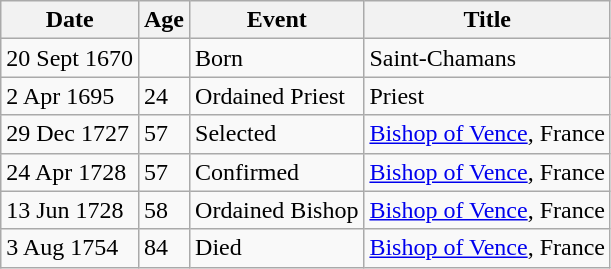<table class="wikitable">
<tr>
<th>Date</th>
<th>Age</th>
<th>Event</th>
<th>Title</th>
</tr>
<tr>
<td>20 Sept 1670</td>
<td></td>
<td>Born</td>
<td>Saint-Chamans</td>
</tr>
<tr>
<td>2 Apr 1695</td>
<td>24</td>
<td>Ordained Priest</td>
<td>Priest</td>
</tr>
<tr>
<td>29 Dec 1727</td>
<td>57</td>
<td>Selected</td>
<td><a href='#'>Bishop of Vence</a>, France</td>
</tr>
<tr>
<td>24 Apr 1728</td>
<td>57</td>
<td>Confirmed</td>
<td><a href='#'>Bishop of Vence</a>, France</td>
</tr>
<tr>
<td>13 Jun 1728</td>
<td>58</td>
<td>Ordained Bishop</td>
<td><a href='#'>Bishop of Vence</a>, France</td>
</tr>
<tr>
<td>3 Aug 1754</td>
<td>84</td>
<td>Died</td>
<td><a href='#'>Bishop of Vence</a>, France</td>
</tr>
</table>
